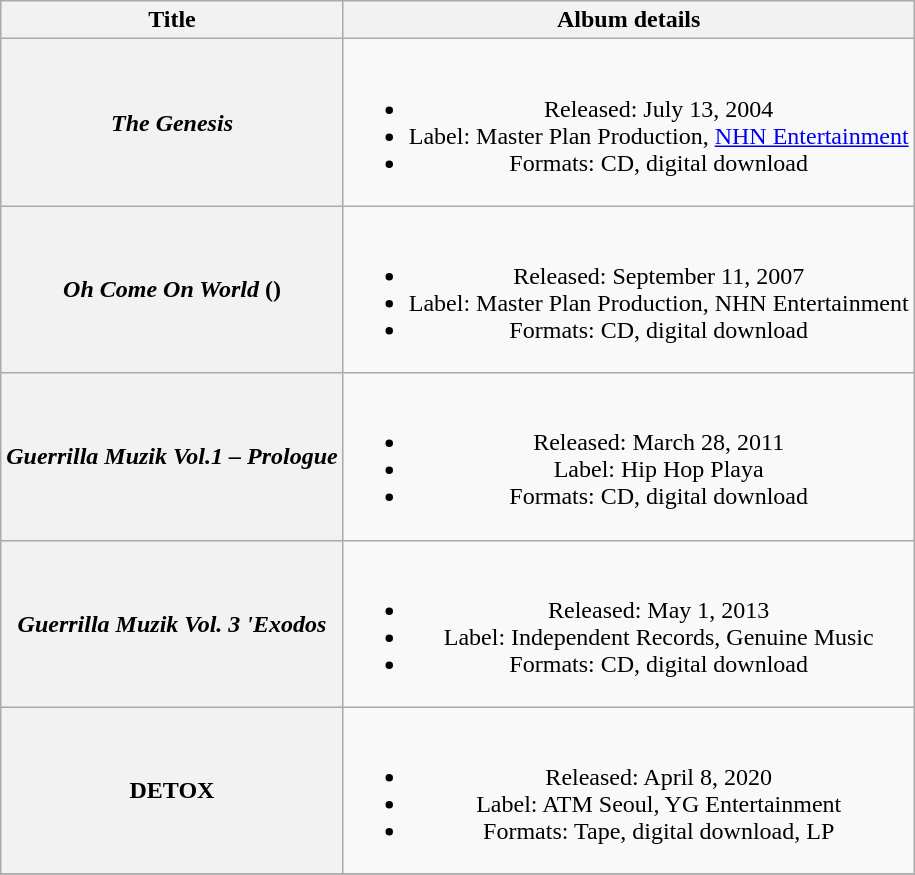<table class="wikitable plainrowheaders" style="text-align:center;">
<tr>
<th scope="col">Title</th>
<th scope="col">Album details</th>
</tr>
<tr>
<th scope="row"><em>The Genesis</em></th>
<td><br><ul><li>Released: July 13, 2004</li><li>Label: Master Plan Production, <a href='#'>NHN Entertainment</a></li><li>Formats: CD, digital download</li></ul></td>
</tr>
<tr>
<th scope="row"><em>Oh Come On World</em> ()</th>
<td><br><ul><li>Released: September 11, 2007</li><li>Label: Master Plan Production, NHN Entertainment</li><li>Formats: CD, digital download</li></ul></td>
</tr>
<tr>
<th scope="row"><em>Guerrilla Muzik Vol.1 – Prologue</em></th>
<td><br><ul><li>Released: March 28, 2011</li><li>Label: Hip Hop Playa</li><li>Formats: CD, digital download</li></ul></td>
</tr>
<tr>
<th scope="row"><em>Guerrilla Muzik Vol. 3 'Exodos<strong></th>
<td><br><ul><li>Released: May 1, 2013</li><li>Label: Independent Records, Genuine Music</li><li>Formats: CD, digital download</li></ul></td>
</tr>
<tr>
<th scope="row"></em>DETOX<em></th>
<td><br><ul><li>Released: April 8, 2020</li><li>Label: ATM Seoul, YG Entertainment</li><li>Formats: Tape, digital download, LP</li></ul></td>
</tr>
<tr>
</tr>
</table>
